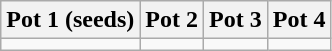<table class="wikitable">
<tr>
<th>Pot 1 (seeds)</th>
<th>Pot 2</th>
<th>Pot 3</th>
<th>Pot 4</th>
</tr>
<tr>
<td valign=top></td>
<td valign=top></td>
<td valign=top></td>
<td valign=top></td>
</tr>
</table>
